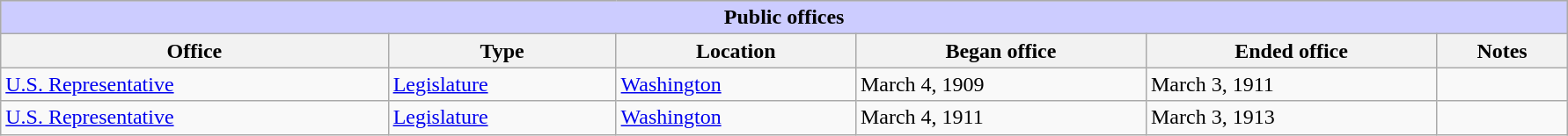<table class=wikitable style="width: 94%" style="text-align: center;" align="center">
<tr bgcolor=#cccccc>
<th colspan=7 style="background: #ccccff;">Public offices</th>
</tr>
<tr>
<th><strong>Office</strong></th>
<th><strong>Type</strong></th>
<th><strong>Location</strong></th>
<th><strong>Began office</strong></th>
<th><strong>Ended office</strong></th>
<th><strong>Notes</strong></th>
</tr>
<tr>
<td><a href='#'>U.S. Representative</a></td>
<td><a href='#'>Legislature</a></td>
<td><a href='#'>Washington</a></td>
<td>March 4, 1909</td>
<td>March 3, 1911</td>
<td></td>
</tr>
<tr>
<td><a href='#'>U.S. Representative</a></td>
<td><a href='#'>Legislature</a></td>
<td><a href='#'>Washington</a></td>
<td>March 4, 1911</td>
<td>March 3, 1913</td>
<td></td>
</tr>
</table>
